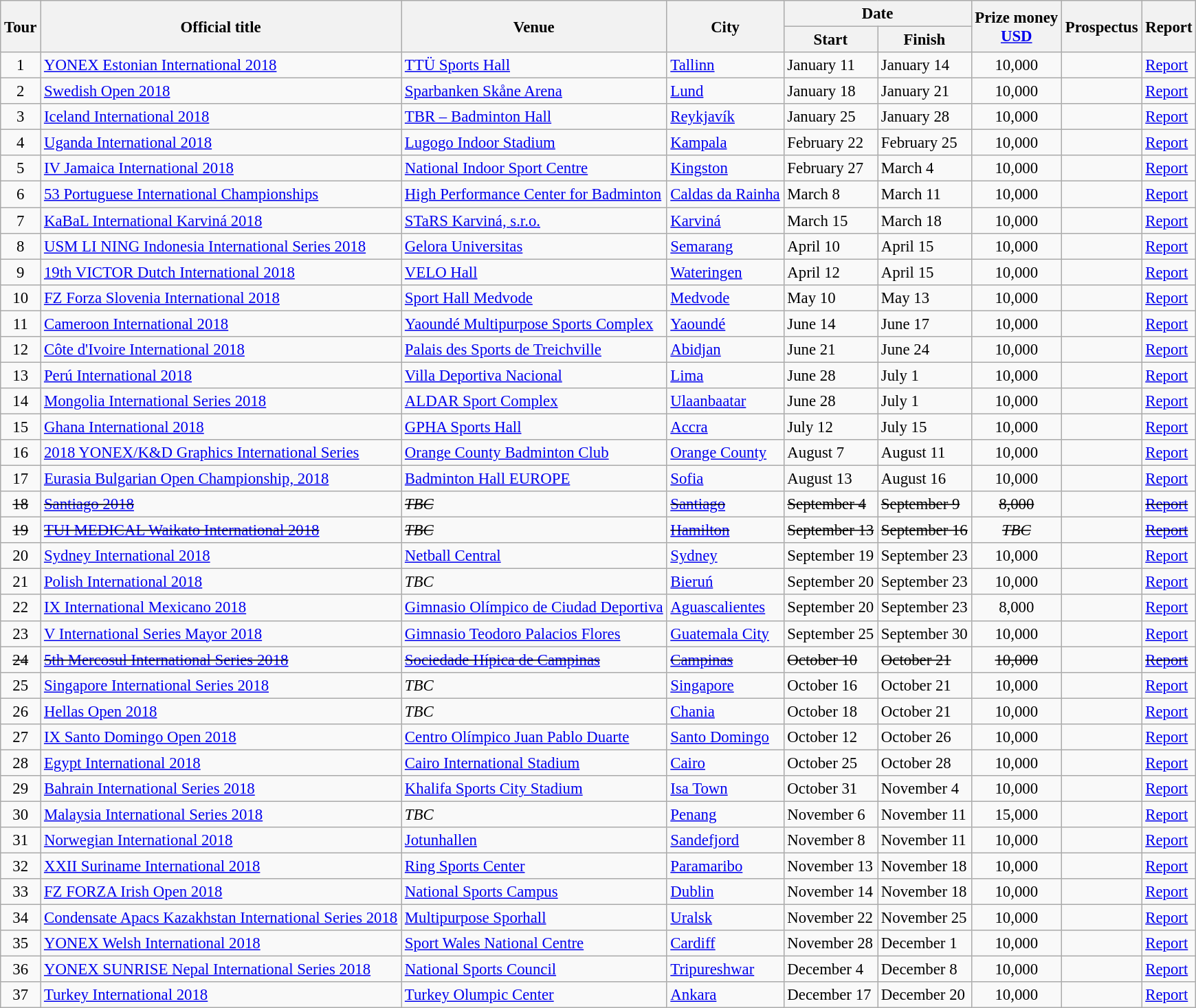<table class=wikitable style="font-size:95%">
<tr>
<th rowspan="2">Tour</th>
<th rowspan="2">Official title</th>
<th rowspan="2">Venue</th>
<th rowspan="2">City</th>
<th colspan="2">Date</th>
<th rowspan="2">Prize money <br><a href='#'>USD</a></th>
<th rowspan="2">Prospectus</th>
<th rowspan="2">Report</th>
</tr>
<tr>
<th>Start</th>
<th>Finish</th>
</tr>
<tr>
<td align="center">1</td>
<td> <a href='#'>YONEX Estonian International 2018</a></td>
<td><a href='#'>TTÜ Sports Hall</a></td>
<td><a href='#'>Tallinn</a></td>
<td>January 11</td>
<td>January 14</td>
<td align="center">10,000</td>
<td aligh="center"></td>
<td><a href='#'>Report</a></td>
</tr>
<tr>
<td align="center">2</td>
<td> <a href='#'>Swedish Open 2018</a></td>
<td><a href='#'>Sparbanken Skåne Arena</a></td>
<td><a href='#'>Lund</a></td>
<td>January 18</td>
<td>January 21</td>
<td align="center">10,000</td>
<td aligh="center"></td>
<td><a href='#'>Report</a></td>
</tr>
<tr>
<td align="center">3</td>
<td> <a href='#'>Iceland International 2018</a></td>
<td><a href='#'>TBR – Badminton Hall</a></td>
<td><a href='#'>Reykjavík</a></td>
<td>January 25</td>
<td>January 28</td>
<td align="center">10,000</td>
<td aligh="center"></td>
<td><a href='#'>Report</a></td>
</tr>
<tr>
<td align="center">4</td>
<td> <a href='#'>Uganda International 2018</a></td>
<td><a href='#'>Lugogo Indoor Stadium</a></td>
<td><a href='#'>Kampala</a></td>
<td>February 22</td>
<td>February 25</td>
<td align="center">10,000</td>
<td aligh="center"></td>
<td><a href='#'>Report</a></td>
</tr>
<tr>
<td align="center">5</td>
<td> <a href='#'>IV Jamaica International 2018</a></td>
<td><a href='#'>National Indoor Sport Centre</a></td>
<td><a href='#'>Kingston</a></td>
<td>February 27</td>
<td>March 4</td>
<td align="center">10,000</td>
<td aligh="center"></td>
<td><a href='#'>Report</a></td>
</tr>
<tr>
<td align="center">6</td>
<td> <a href='#'>53 Portuguese International Championships</a></td>
<td><a href='#'>High Performance Center for Badminton</a></td>
<td><a href='#'>Caldas da Rainha</a></td>
<td>March 8</td>
<td>March 11</td>
<td align="center">10,000</td>
<td aligh="center"></td>
<td><a href='#'>Report</a></td>
</tr>
<tr>
<td align="center">7</td>
<td> <a href='#'>KaBaL International Karviná 2018</a></td>
<td><a href='#'>STaRS Karviná, s.r.o.</a></td>
<td><a href='#'>Karviná</a></td>
<td>March 15</td>
<td>March 18</td>
<td align="center">10,000</td>
<td aligh="center"></td>
<td><a href='#'>Report</a></td>
</tr>
<tr>
<td align="center">8</td>
<td> <a href='#'>USM LI NING Indonesia International Series 2018</a></td>
<td><a href='#'>Gelora Universitas</a></td>
<td><a href='#'>Semarang</a></td>
<td>April 10</td>
<td>April 15</td>
<td align="center">10,000</td>
<td aligh="center"></td>
<td><a href='#'>Report</a></td>
</tr>
<tr>
<td align="center">9</td>
<td> <a href='#'>19th VICTOR Dutch International 2018</a></td>
<td><a href='#'>VELO Hall</a></td>
<td><a href='#'>Wateringen</a></td>
<td>April 12</td>
<td>April 15</td>
<td align="center">10,000</td>
<td aligh="center"></td>
<td><a href='#'>Report</a></td>
</tr>
<tr>
<td align="center">10</td>
<td> <a href='#'>FZ Forza Slovenia International 2018</a></td>
<td><a href='#'>Sport Hall Medvode</a></td>
<td><a href='#'>Medvode</a></td>
<td>May 10</td>
<td>May 13</td>
<td align="center">10,000</td>
<td aligh="center"></td>
<td><a href='#'>Report</a></td>
</tr>
<tr>
<td align="center">11</td>
<td> <a href='#'>Cameroon International 2018</a></td>
<td><a href='#'>Yaoundé Multipurpose Sports Complex</a></td>
<td><a href='#'>Yaoundé</a></td>
<td>June 14</td>
<td>June 17</td>
<td align="center">10,000</td>
<td aligh="center"></td>
<td><a href='#'>Report</a></td>
</tr>
<tr>
<td align="center">12</td>
<td> <a href='#'>Côte d'Ivoire International 2018</a></td>
<td><a href='#'>Palais des Sports de Treichville</a></td>
<td><a href='#'>Abidjan</a></td>
<td>June 21</td>
<td>June 24</td>
<td align="center">10,000</td>
<td aligh="center"></td>
<td><a href='#'>Report</a></td>
</tr>
<tr>
<td align="center">13</td>
<td> <a href='#'>Perú International 2018</a></td>
<td><a href='#'>Villa Deportiva Nacional</a></td>
<td><a href='#'>Lima</a></td>
<td>June 28</td>
<td>July 1</td>
<td align="center">10,000</td>
<td aligh="center"></td>
<td><a href='#'>Report</a></td>
</tr>
<tr>
<td align="center">14</td>
<td> <a href='#'>Mongolia International Series 2018</a></td>
<td><a href='#'>ALDAR Sport Complex</a></td>
<td><a href='#'>Ulaanbaatar</a></td>
<td>June 28</td>
<td>July 1</td>
<td align="center">10,000</td>
<td aligh="center"></td>
<td><a href='#'>Report</a></td>
</tr>
<tr>
<td align="center">15</td>
<td> <a href='#'>Ghana International 2018</a></td>
<td><a href='#'>GPHA Sports Hall</a></td>
<td><a href='#'>Accra</a></td>
<td>July 12</td>
<td>July 15</td>
<td align="center">10,000</td>
<td aligh="center"></td>
<td><a href='#'>Report</a></td>
</tr>
<tr>
<td align="center">16</td>
<td> <a href='#'>2018 YONEX/K&D Graphics International Series</a></td>
<td><a href='#'>Orange County Badminton Club</a></td>
<td><a href='#'>Orange County</a></td>
<td>August 7</td>
<td>August 11</td>
<td align="center">10,000</td>
<td aligh="center"></td>
<td><a href='#'>Report</a></td>
</tr>
<tr>
<td align="center">17</td>
<td> <a href='#'>Eurasia Bulgarian Open Championship, 2018</a></td>
<td><a href='#'>Badminton Hall EUROPE</a></td>
<td><a href='#'>Sofia</a></td>
<td>August 13</td>
<td>August 16</td>
<td align="center">10,000</td>
<td aligh="center"></td>
<td><a href='#'>Report</a></td>
</tr>
<tr>
<td align="center"><s>18</s></td>
<td><s> <a href='#'>Santiago 2018</a></s></td>
<td><s><em>TBC</em></s></td>
<td><s><a href='#'>Santiago</a></s></td>
<td><s>September 4</s></td>
<td><s>September 9</s></td>
<td align="center"><s>8,000</s></td>
<td aligh="center"></td>
<td><s><a href='#'>Report</a></s></td>
</tr>
<tr>
<td align="center"><s>19</s></td>
<td><s> <a href='#'>TUI MEDICAL Waikato International 2018</a></s></td>
<td><s><em>TBC</em></s></td>
<td><s><a href='#'>Hamilton</a></s></td>
<td><s>September 13</s></td>
<td><s>September 16</s></td>
<td align="center"><s><em>TBC</em></s></td>
<td aligh="center"></td>
<td><s><a href='#'>Report</a></s></td>
</tr>
<tr>
<td align="center">20</td>
<td> <a href='#'>Sydney International 2018</a></td>
<td><a href='#'>Netball Central</a></td>
<td><a href='#'>Sydney</a></td>
<td>September 19</td>
<td>September 23</td>
<td align="center">10,000</td>
<td aligh="center"></td>
<td><a href='#'>Report</a></td>
</tr>
<tr>
<td align="center">21</td>
<td> <a href='#'>Polish International 2018</a></td>
<td><em>TBC</em></td>
<td><a href='#'>Bieruń</a></td>
<td>September 20</td>
<td>September 23</td>
<td align="center">10,000</td>
<td aligh="center"></td>
<td><a href='#'>Report</a></td>
</tr>
<tr>
<td align="center">22</td>
<td> <a href='#'>IX International Mexicano 2018</a></td>
<td><a href='#'>Gimnasio Olímpico de Ciudad Deportiva</a></td>
<td><a href='#'>Aguascalientes</a></td>
<td>September 20</td>
<td>September 23</td>
<td align="center">8,000</td>
<td aligh="center"></td>
<td><a href='#'>Report</a></td>
</tr>
<tr>
<td align="center">23</td>
<td> <a href='#'>V International Series Mayor 2018</a></td>
<td><a href='#'>Gimnasio Teodoro Palacios Flores</a></td>
<td><a href='#'>Guatemala City</a></td>
<td>September 25</td>
<td>September 30</td>
<td align="center">10,000</td>
<td aligh="center"></td>
<td><a href='#'>Report</a></td>
</tr>
<tr>
<td align="center"><s>24</s></td>
<td><s> <a href='#'>5th Mercosul International Series 2018</a></s></td>
<td><s><a href='#'>Sociedade Hípica de Campinas</a></s></td>
<td><s><a href='#'>Campinas</a></s></td>
<td><s>October 10</s></td>
<td><s>October 21</s></td>
<td align="center"><s>10,000</s></td>
<td aligh="center"></td>
<td><s><a href='#'>Report</a></s></td>
</tr>
<tr>
<td align="center">25</td>
<td> <a href='#'>Singapore International Series 2018</a></td>
<td><em>TBC</em></td>
<td><a href='#'>Singapore</a></td>
<td>October 16</td>
<td>October 21</td>
<td align="center">10,000</td>
<td aligh="center"></td>
<td><a href='#'>Report</a></td>
</tr>
<tr>
<td align="center">26</td>
<td> <a href='#'>Hellas Open 2018</a></td>
<td><em>TBC</em></td>
<td><a href='#'>Chania</a></td>
<td>October 18</td>
<td>October 21</td>
<td align="center">10,000</td>
<td aligh="center"></td>
<td><a href='#'>Report</a></td>
</tr>
<tr>
<td align="center">27</td>
<td> <a href='#'>IX Santo Domingo Open 2018</a></td>
<td><a href='#'>Centro Olímpico Juan Pablo Duarte</a></td>
<td><a href='#'>Santo Domingo</a></td>
<td>October 12</td>
<td>October 26</td>
<td align="center">10,000</td>
<td aligh="center"></td>
<td><a href='#'>Report</a></td>
</tr>
<tr>
<td align="center">28</td>
<td> <a href='#'>Egypt International 2018</a></td>
<td><a href='#'>Cairo International Stadium</a></td>
<td><a href='#'>Cairo</a></td>
<td>October 25</td>
<td>October 28</td>
<td align="center">10,000</td>
<td aligh="center"></td>
<td><a href='#'>Report</a></td>
</tr>
<tr>
<td align="center">29</td>
<td> <a href='#'>Bahrain International Series 2018</a></td>
<td><a href='#'>Khalifa Sports City Stadium</a></td>
<td><a href='#'>Isa Town</a></td>
<td>October 31</td>
<td>November 4</td>
<td align="center">10,000</td>
<td aligh="center"></td>
<td><a href='#'>Report</a></td>
</tr>
<tr>
<td align="center">30</td>
<td> <a href='#'>Malaysia International Series 2018</a></td>
<td><em>TBC</em></td>
<td><a href='#'>Penang</a></td>
<td>November 6</td>
<td>November 11</td>
<td align="center">15,000</td>
<td aligh="center"></td>
<td><a href='#'>Report</a></td>
</tr>
<tr>
<td align="center">31</td>
<td> <a href='#'>Norwegian International 2018</a></td>
<td><a href='#'>Jotunhallen</a></td>
<td><a href='#'>Sandefjord</a></td>
<td>November 8</td>
<td>November 11</td>
<td align="center">10,000</td>
<td aligh="center"></td>
<td><a href='#'>Report</a></td>
</tr>
<tr>
<td align="center">32</td>
<td> <a href='#'>XXII Suriname International 2018</a></td>
<td><a href='#'>Ring Sports Center</a></td>
<td><a href='#'>Paramaribo</a></td>
<td>November 13</td>
<td>November 18</td>
<td align="center">10,000</td>
<td aligh="center"></td>
<td><a href='#'>Report</a></td>
</tr>
<tr>
<td align="center">33</td>
<td> <a href='#'>FZ FORZA Irish Open 2018</a></td>
<td><a href='#'>National Sports Campus</a></td>
<td><a href='#'>Dublin</a></td>
<td>November 14</td>
<td>November 18</td>
<td align="center">10,000</td>
<td aligh="center"></td>
<td><a href='#'>Report</a></td>
</tr>
<tr>
<td align="center">34</td>
<td> <a href='#'>Condensate Apacs Kazakhstan International Series 2018</a></td>
<td><a href='#'>Multipurpose Sporhall</a></td>
<td><a href='#'>Uralsk</a></td>
<td>November 22</td>
<td>November 25</td>
<td align="center">10,000</td>
<td aligh="center"></td>
<td><a href='#'>Report</a></td>
</tr>
<tr>
<td align="center">35</td>
<td> <a href='#'>YONEX Welsh International 2018</a></td>
<td><a href='#'>Sport Wales National Centre</a></td>
<td><a href='#'>Cardiff</a></td>
<td>November 28</td>
<td>December 1</td>
<td align="center">10,000</td>
<td aligh="center"></td>
<td><a href='#'>Report</a></td>
</tr>
<tr>
<td align="center">36</td>
<td> <a href='#'>YONEX SUNRISE Nepal International Series 2018</a></td>
<td><a href='#'>National Sports Council</a></td>
<td><a href='#'>Tripureshwar</a></td>
<td>December 4</td>
<td>December 8</td>
<td align="center">10,000</td>
<td aligh="center"></td>
<td><a href='#'>Report</a></td>
</tr>
<tr>
<td align="center">37</td>
<td> <a href='#'>Turkey International 2018</a></td>
<td><a href='#'>Turkey Olumpic Center</a></td>
<td><a href='#'>Ankara</a></td>
<td>December 17</td>
<td>December 20</td>
<td align="center">10,000</td>
<td aligh="center"></td>
<td><a href='#'>Report</a></td>
</tr>
</table>
